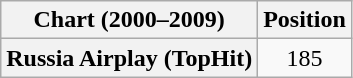<table class="wikitable plainrowheaders" style="text-align:center">
<tr>
<th scope="col">Chart (2000–2009)</th>
<th scope="col">Position</th>
</tr>
<tr>
<th scope="row">Russia Airplay (TopHit)</th>
<td>185</td>
</tr>
</table>
